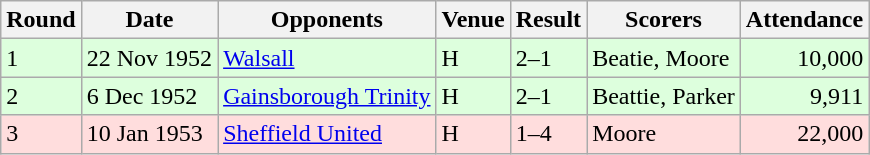<table class="wikitable">
<tr>
<th>Round</th>
<th>Date</th>
<th>Opponents</th>
<th>Venue</th>
<th>Result</th>
<th>Scorers</th>
<th>Attendance</th>
</tr>
<tr bgcolor="#ddffdd">
<td>1</td>
<td>22 Nov 1952</td>
<td><a href='#'>Walsall</a></td>
<td>H</td>
<td>2–1</td>
<td>Beatie, Moore</td>
<td align="right">10,000</td>
</tr>
<tr bgcolor="#ddffdd">
<td>2</td>
<td>6 Dec 1952</td>
<td><a href='#'>Gainsborough Trinity</a></td>
<td>H</td>
<td>2–1</td>
<td>Beattie, Parker</td>
<td align="right">9,911</td>
</tr>
<tr bgcolor="#ffdddd">
<td>3</td>
<td>10 Jan 1953</td>
<td><a href='#'>Sheffield United</a></td>
<td>H</td>
<td>1–4</td>
<td>Moore</td>
<td align="right">22,000</td>
</tr>
</table>
